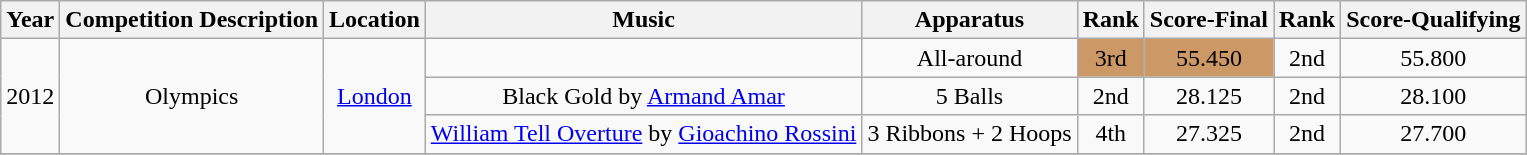<table class="wikitable" style="text-align:center">
<tr>
<th>Year</th>
<th>Competition Description</th>
<th>Location</th>
<th>Music </th>
<th>Apparatus</th>
<th>Rank</th>
<th>Score-Final</th>
<th>Rank</th>
<th>Score-Qualifying</th>
</tr>
<tr>
<td rowspan="3">2012</td>
<td rowspan="3">Olympics</td>
<td rowspan="3"><a href='#'>London</a></td>
<td></td>
<td>All-around</td>
<td bgcolor=CC9966>3rd</td>
<td bgcolor=CC9966>55.450</td>
<td>2nd</td>
<td>55.800</td>
</tr>
<tr>
<td>Black Gold by <a href='#'>Armand Amar</a></td>
<td>5 Balls</td>
<td>2nd</td>
<td>28.125</td>
<td>2nd</td>
<td>28.100</td>
</tr>
<tr>
<td><a href='#'>William Tell Overture</a> by <a href='#'>Gioachino Rossini</a></td>
<td>3 Ribbons + 2 Hoops</td>
<td>4th</td>
<td>27.325</td>
<td>2nd</td>
<td>27.700</td>
</tr>
<tr>
</tr>
</table>
